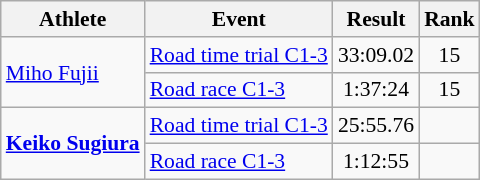<table class=wikitable style="font-size:90%">
<tr>
<th>Athlete</th>
<th>Event</th>
<th>Result</th>
<th>Rank</th>
</tr>
<tr align=center>
<td align=left rowspan=2><a href='#'>Miho Fujii</a></td>
<td align=left><a href='#'>Road time trial C1-3</a></td>
<td>33:09.02</td>
<td>15</td>
</tr>
<tr align=center>
<td align=left><a href='#'>Road race C1-3</a></td>
<td>1:37:24</td>
<td>15</td>
</tr>
<tr align=center>
<td align=left rowspan=2><strong><a href='#'>Keiko Sugiura</a></strong></td>
<td align=left><a href='#'>Road time trial C1-3</a></td>
<td>25:55.76</td>
<td></td>
</tr>
<tr align=center>
<td align=left><a href='#'>Road race C1-3</a></td>
<td>1:12:55</td>
<td></td>
</tr>
</table>
